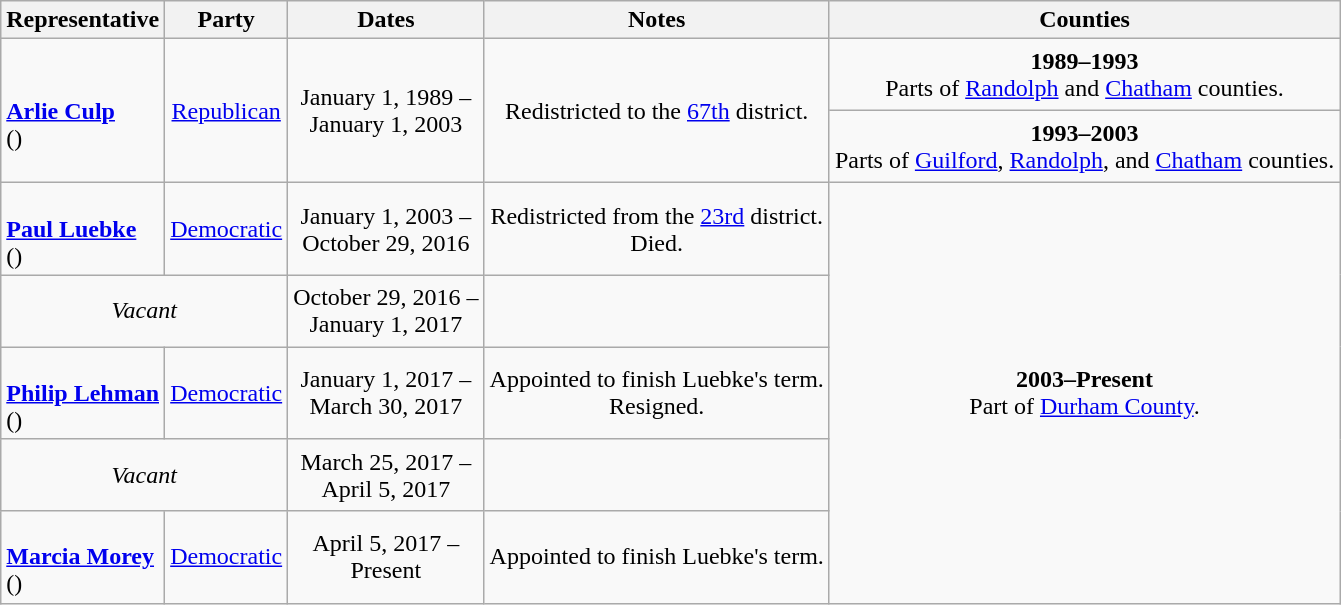<table class=wikitable style="text-align:center">
<tr>
<th>Representative</th>
<th>Party</th>
<th>Dates</th>
<th>Notes</th>
<th>Counties</th>
</tr>
<tr style="height:3em">
<td rowspan=2 align=left><br><strong><a href='#'>Arlie Culp</a></strong><br>()</td>
<td rowspan=2 ><a href='#'>Republican</a></td>
<td rowspan=2 nowrap>January 1, 1989 – <br> January 1, 2003</td>
<td rowspan=2>Redistricted to the <a href='#'>67th</a> district.</td>
<td><strong>1989–1993</strong> <br> Parts of <a href='#'>Randolph</a> and <a href='#'>Chatham</a> counties.</td>
</tr>
<tr style="height:3em">
<td><strong>1993–2003</strong> <br> Parts of <a href='#'>Guilford</a>, <a href='#'>Randolph</a>, and <a href='#'>Chatham</a> counties.</td>
</tr>
<tr style="height:3em">
<td align=left><br><strong><a href='#'>Paul Luebke</a></strong><br>()</td>
<td><a href='#'>Democratic</a></td>
<td nowrap>January 1, 2003 – <br> October 29, 2016</td>
<td>Redistricted from the <a href='#'>23rd</a> district. <br> Died.</td>
<td rowspan=5><strong>2003–Present</strong> <br> Part of <a href='#'>Durham County</a>.</td>
</tr>
<tr style="height:3em">
<td colspan=2><em>Vacant</em></td>
<td nowrap>October 29, 2016 – <br> January 1, 2017</td>
</tr>
<tr style="height:3em">
<td align=left><br><strong><a href='#'>Philip Lehman</a></strong><br>()</td>
<td><a href='#'>Democratic</a></td>
<td nowrap>January 1, 2017 – <br> March 30, 2017</td>
<td>Appointed to finish Luebke's term. <br> Resigned.</td>
</tr>
<tr style="height:3em">
<td colspan=2><em>Vacant</em></td>
<td nowrap>March 25, 2017 – <br> April 5, 2017</td>
</tr>
<tr style="height:3em">
<td align=left><br><strong><a href='#'>Marcia Morey</a></strong><br>()</td>
<td><a href='#'>Democratic</a></td>
<td nowrap>April 5, 2017 – <br> Present</td>
<td>Appointed to finish Luebke's term.</td>
</tr>
</table>
